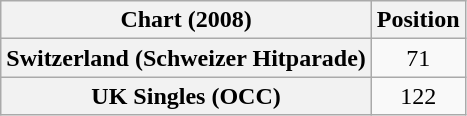<table class="wikitable sortable plainrowheaders" style="text-align:center">
<tr>
<th scope="col">Chart (2008)</th>
<th scope="col">Position</th>
</tr>
<tr>
<th scope="row">Switzerland (Schweizer Hitparade)</th>
<td style="text-align:center;">71</td>
</tr>
<tr>
<th scope="row">UK Singles (OCC)</th>
<td style="text-align:center;">122</td>
</tr>
</table>
